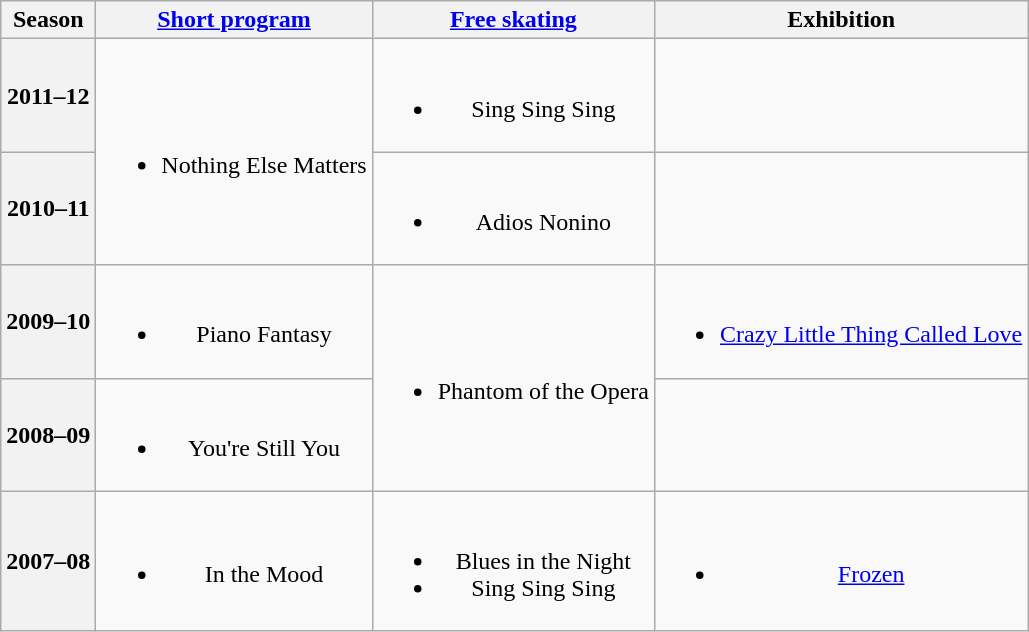<table class=wikitable style=text-align:center>
<tr>
<th>Season</th>
<th><a href='#'>Short program</a></th>
<th><a href='#'>Free skating</a></th>
<th>Exhibition</th>
</tr>
<tr>
<th>2011–12 <br> </th>
<td rowspan=2><br><ul><li>Nothing Else Matters <br></li></ul></td>
<td><br><ul><li>Sing Sing Sing <br></li></ul></td>
<td></td>
</tr>
<tr>
<th>2010–11 <br> </th>
<td><br><ul><li>Adios Nonino <br></li></ul></td>
<td></td>
</tr>
<tr>
<th>2009–10 <br> </th>
<td><br><ul><li>Piano Fantasy <br></li></ul></td>
<td rowspan=2><br><ul><li>Phantom of the Opera <br></li></ul></td>
<td><br><ul><li><a href='#'>Crazy Little Thing Called Love</a> <br></li></ul></td>
</tr>
<tr>
<th>2008–09 <br> </th>
<td><br><ul><li>You're Still You <br></li></ul></td>
<td></td>
</tr>
<tr>
<th>2007–08 <br> </th>
<td><br><ul><li>In the Mood <br></li></ul></td>
<td><br><ul><li>Blues in the Night <br></li><li>Sing Sing Sing <br></li></ul></td>
<td><br><ul><li><a href='#'>Frozen</a> <br></li></ul></td>
</tr>
</table>
